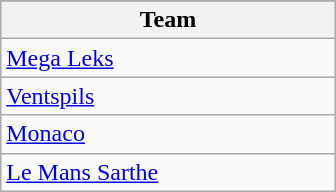<table class="wikitable" style="width:14em;float:left; margin-right:0.5em">
<tr>
</tr>
<tr>
<th>Team</th>
</tr>
<tr>
<td> <a href='#'>Mega Leks</a></td>
</tr>
<tr>
<td> <a href='#'>Ventspils</a></td>
</tr>
<tr>
<td> <a href='#'>Monaco</a></td>
</tr>
<tr>
<td> <a href='#'>Le Mans Sarthe</a></td>
</tr>
</table>
